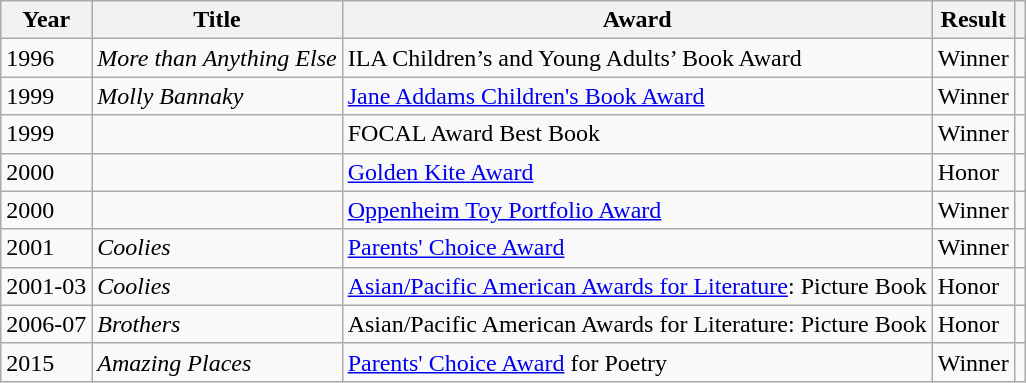<table class="wikitable">
<tr>
<th>Year</th>
<th>Title</th>
<th>Award</th>
<th>Result</th>
<th></th>
</tr>
<tr>
<td>1996</td>
<td><em>More than Anything Else</em></td>
<td>ILA Children’s and Young Adults’ Book Award</td>
<td>Winner</td>
<td></td>
</tr>
<tr>
<td>1999</td>
<td><em>Molly Bannaky</em></td>
<td><a href='#'>Jane Addams Children's Book Award</a></td>
<td>Winner</td>
<td></td>
</tr>
<tr>
<td>1999</td>
<td></td>
<td>FOCAL Award Best Book</td>
<td>Winner</td>
<td></td>
</tr>
<tr>
<td>2000</td>
<td></td>
<td><a href='#'>Golden Kite Award</a></td>
<td>Honor</td>
<td></td>
</tr>
<tr>
<td>2000</td>
<td></td>
<td><a href='#'>Oppenheim Toy Portfolio Award</a></td>
<td>Winner</td>
<td></td>
</tr>
<tr>
<td>2001</td>
<td><em>Coolies</em></td>
<td><a href='#'>Parents' Choice Award</a></td>
<td>Winner</td>
<td></td>
</tr>
<tr>
<td>2001-03</td>
<td><em>Coolies</em></td>
<td><a href='#'>Asian/Pacific American Awards for Literature</a>: Picture Book</td>
<td>Honor</td>
<td></td>
</tr>
<tr>
<td>2006-07</td>
<td><em>Brothers</em></td>
<td>Asian/Pacific American Awards for Literature: Picture Book</td>
<td>Honor</td>
<td></td>
</tr>
<tr>
<td>2015</td>
<td><em>Amazing Places</em></td>
<td><a href='#'>Parents' Choice Award</a> for Poetry</td>
<td>Winner</td>
<td></td>
</tr>
</table>
